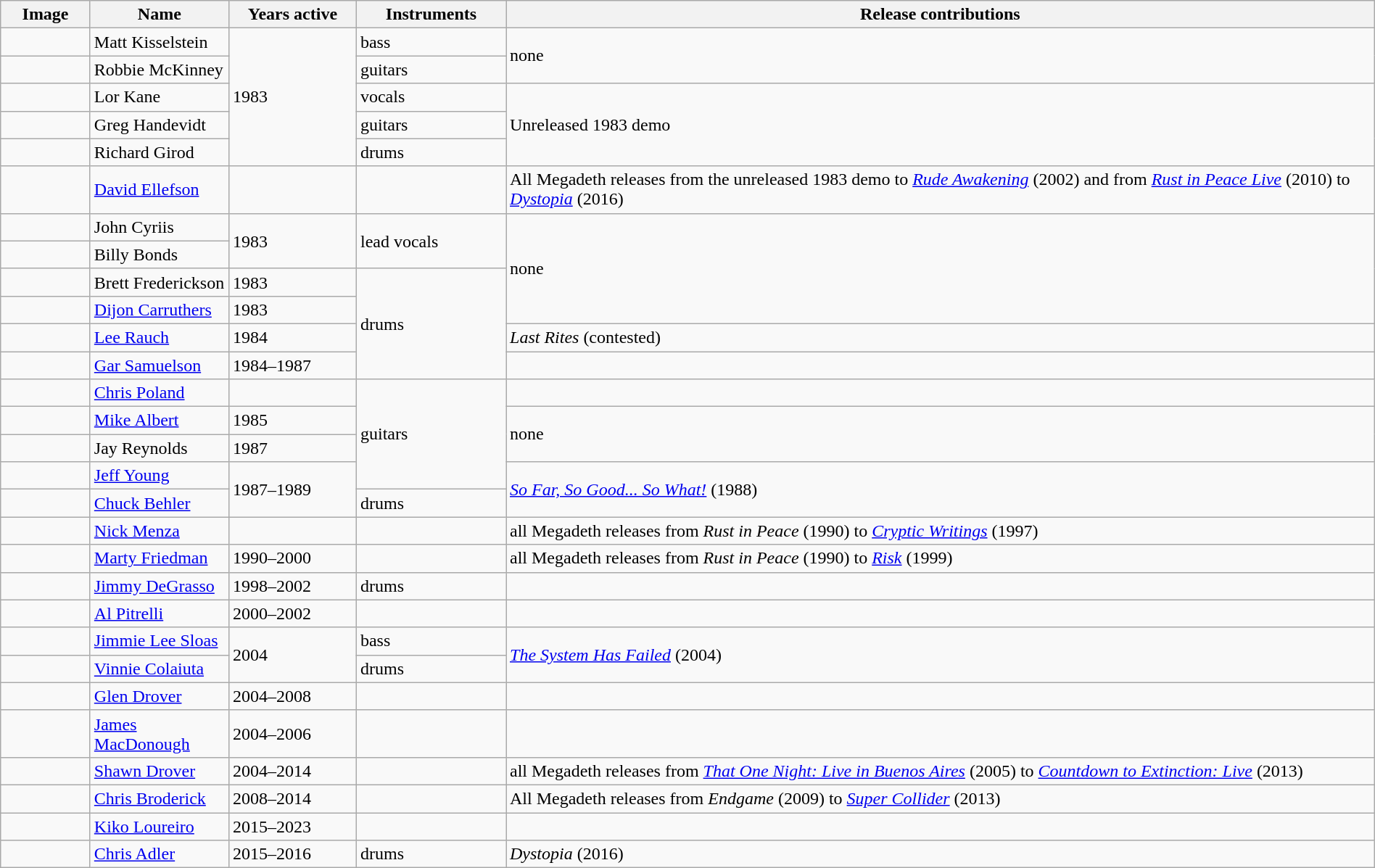<table class="wikitable sortable" width=100%>
<tr>
<th class=unsortable width="75">Image</th>
<th width="120">Name</th>
<th width="110">Years active</th>
<th width="130">Instruments</th>
<th class=unsortable>Release contributions</th>
</tr>
<tr>
<td></td>
<td>Matt Kisselstein</td>
<td rowspan="5">1983</td>
<td>bass</td>
<td rowspan="2">none</td>
</tr>
<tr>
<td></td>
<td>Robbie McKinney</td>
<td>guitars</td>
</tr>
<tr>
<td></td>
<td>Lor Kane</td>
<td>vocals</td>
<td rowspan="3">Unreleased 1983 demo</td>
</tr>
<tr>
<td></td>
<td>Greg Handevidt</td>
<td>guitars</td>
</tr>
<tr>
<td></td>
<td>Richard Girod</td>
<td>drums</td>
</tr>
<tr>
<td></td>
<td><a href='#'>David Ellefson</a></td>
<td></td>
<td></td>
<td {{hlist>All Megadeth releases from the unreleased 1983 demo to <em><a href='#'>Rude Awakening</a></em> (2002) and from <em><a href='#'>Rust in Peace Live</a></em> (2010) to <em><a href='#'>Dystopia</a></em> (2016)</td>
</tr>
<tr>
<td></td>
<td>John Cyriis</td>
<td rowspan="2">1983</td>
<td rowspan="2">lead vocals</td>
<td rowspan="4">none</td>
</tr>
<tr>
<td></td>
<td>Billy Bonds</td>
</tr>
<tr>
<td></td>
<td>Brett Frederickson</td>
<td>1983 </td>
<td rowspan="4">drums</td>
</tr>
<tr>
<td></td>
<td><a href='#'>Dijon Carruthers</a></td>
<td>1983</td>
</tr>
<tr>
<td></td>
<td><a href='#'>Lee Rauch</a></td>
<td>1984 </td>
<td><em>Last Rites</em> (contested)</td>
</tr>
<tr>
<td></td>
<td><a href='#'>Gar Samuelson</a></td>
<td>1984–1987 </td>
<td></td>
</tr>
<tr>
<td></td>
<td><a href='#'>Chris Poland</a></td>
<td></td>
<td rowspan="4">guitars</td>
<td></td>
</tr>
<tr>
<td></td>
<td><a href='#'>Mike Albert</a></td>
<td>1985</td>
<td rowspan="2">none</td>
</tr>
<tr>
<td></td>
<td>Jay Reynolds</td>
<td>1987</td>
</tr>
<tr>
<td></td>
<td><a href='#'>Jeff Young</a></td>
<td rowspan="2">1987–1989</td>
<td rowspan="2"><em><a href='#'>So Far, So Good... So What!</a></em> (1988)</td>
</tr>
<tr>
<td></td>
<td><a href='#'>Chuck Behler</a></td>
<td>drums</td>
</tr>
<tr>
<td></td>
<td><a href='#'>Nick Menza</a></td>
<td></td>
<td></td>
<td>all Megadeth releases from <em>Rust in Peace</em> (1990) to <em><a href='#'>Cryptic Writings</a></em> (1997)</td>
</tr>
<tr>
<td></td>
<td><a href='#'>Marty Friedman</a></td>
<td>1990–2000 </td>
<td></td>
<td>all Megadeth releases from <em>Rust in Peace</em> (1990) to <em><a href='#'>Risk</a></em> (1999)</td>
</tr>
<tr>
<td></td>
<td><a href='#'>Jimmy DeGrasso</a></td>
<td>1998–2002</td>
<td>drums</td>
<td></td>
</tr>
<tr>
<td></td>
<td><a href='#'>Al Pitrelli</a></td>
<td>2000–2002</td>
<td></td>
<td></td>
</tr>
<tr>
<td></td>
<td><a href='#'>Jimmie Lee Sloas</a></td>
<td rowspan="2">2004</td>
<td>bass</td>
<td rowspan="2"><em><a href='#'>The System Has Failed</a></em> (2004)</td>
</tr>
<tr>
<td></td>
<td><a href='#'>Vinnie Colaiuta</a></td>
<td>drums</td>
</tr>
<tr>
<td></td>
<td><a href='#'>Glen Drover</a></td>
<td>2004–2008</td>
<td></td>
<td></td>
</tr>
<tr>
<td></td>
<td><a href='#'>James MacDonough</a></td>
<td>2004–2006</td>
<td></td>
<td></td>
</tr>
<tr>
<td></td>
<td><a href='#'>Shawn Drover</a></td>
<td>2004–2014</td>
<td></td>
<td>all Megadeth releases from <em><a href='#'>That One Night: Live in Buenos Aires</a></em> (2005) to <em><a href='#'>Countdown to Extinction: Live</a></em> (2013)</td>
</tr>
<tr>
<td></td>
<td><a href='#'>Chris Broderick</a></td>
<td>2008–2014</td>
<td></td>
<td>All Megadeth releases from <em>Endgame</em> (2009) to <em><a href='#'>Super Collider</a></em> (2013)</td>
</tr>
<tr>
<td></td>
<td><a href='#'>Kiko Loureiro</a></td>
<td>2015–2023</td>
<td></td>
<td></td>
</tr>
<tr>
<td></td>
<td><a href='#'>Chris Adler</a></td>
<td>2015–2016</td>
<td>drums</td>
<td><em>Dystopia</em> (2016)</td>
</tr>
</table>
